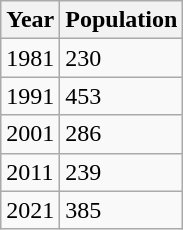<table class="wikitable">
<tr>
<th>Year</th>
<th>Population</th>
</tr>
<tr>
<td>1981</td>
<td>230</td>
</tr>
<tr>
<td>1991</td>
<td>453</td>
</tr>
<tr>
<td>2001</td>
<td>286</td>
</tr>
<tr>
<td>2011</td>
<td>239</td>
</tr>
<tr>
<td>2021</td>
<td>385</td>
</tr>
</table>
